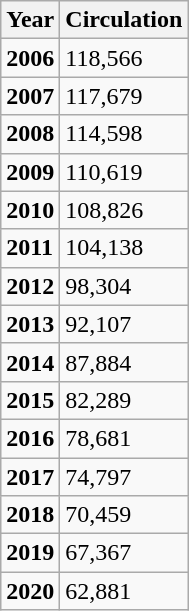<table class="wikitable">
<tr>
<th><strong>Year</strong></th>
<th>Circulation</th>
</tr>
<tr>
<td><strong>2006</strong></td>
<td>118,566</td>
</tr>
<tr>
<td><strong>2007</strong></td>
<td>117,679</td>
</tr>
<tr>
<td><strong>2008</strong></td>
<td>114,598</td>
</tr>
<tr>
<td><strong>2009</strong></td>
<td>110,619</td>
</tr>
<tr>
<td><strong>2010</strong></td>
<td>108,826</td>
</tr>
<tr>
<td><strong>2011</strong></td>
<td>104,138</td>
</tr>
<tr>
<td><strong>2012</strong></td>
<td>98,304</td>
</tr>
<tr>
<td><strong>2013</strong></td>
<td>92,107</td>
</tr>
<tr>
<td><strong>2014</strong></td>
<td>87,884</td>
</tr>
<tr>
<td><strong>2015</strong></td>
<td>82,289</td>
</tr>
<tr>
<td><strong>2016</strong></td>
<td>78,681</td>
</tr>
<tr>
<td><strong>2017</strong></td>
<td>74,797</td>
</tr>
<tr>
<td><strong>2018</strong></td>
<td>70,459</td>
</tr>
<tr>
<td><strong>2019</strong></td>
<td>67,367</td>
</tr>
<tr>
<td><strong>2020</strong></td>
<td>62,881</td>
</tr>
</table>
